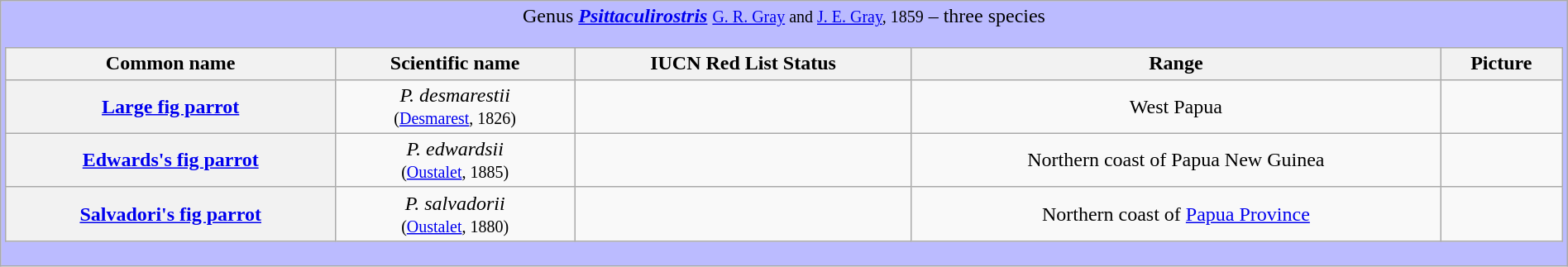<table class="wikitable" style="width:100%;text-align:center">
<tr>
<td colspan="100%" align="center" bgcolor="#BBBBFF">Genus <strong><em><a href='#'>Psittaculirostris</a></em></strong> <small><a href='#'>G. R. Gray</a> and <a href='#'>J. E. Gray</a>, 1859</small> – three species<br><table class="wikitable sortable" style="width:100%;text-align:center">
<tr>
<th scope="col">Common name</th>
<th scope="col">Scientific name</th>
<th scope="col">IUCN Red List Status</th>
<th scope="col" class="unsortable">Range</th>
<th scope="col" class="unsortable">Picture</th>
</tr>
<tr>
<th scope="row"><a href='#'>Large fig parrot</a></th>
<td><em>P. desmarestii</em> <br><small>(<a href='#'>Desmarest</a>, 1826)</small></td>
<td></td>
<td>West Papua</td>
<td></td>
</tr>
<tr>
<th scope="row"><a href='#'>Edwards's fig parrot</a></th>
<td><em>P. edwardsii</em> <br><small>(<a href='#'>Oustalet</a>, 1885)</small></td>
<td></td>
<td>Northern coast of Papua New Guinea</td>
<td></td>
</tr>
<tr>
<th scope="row"><a href='#'>Salvadori's fig parrot</a></th>
<td><em>P. salvadorii</em> <br><small>(<a href='#'>Oustalet</a>, 1880)</small></td>
<td></td>
<td>Northern coast of <a href='#'>Papua Province</a></td>
<td></td>
</tr>
</table>
</td>
</tr>
</table>
